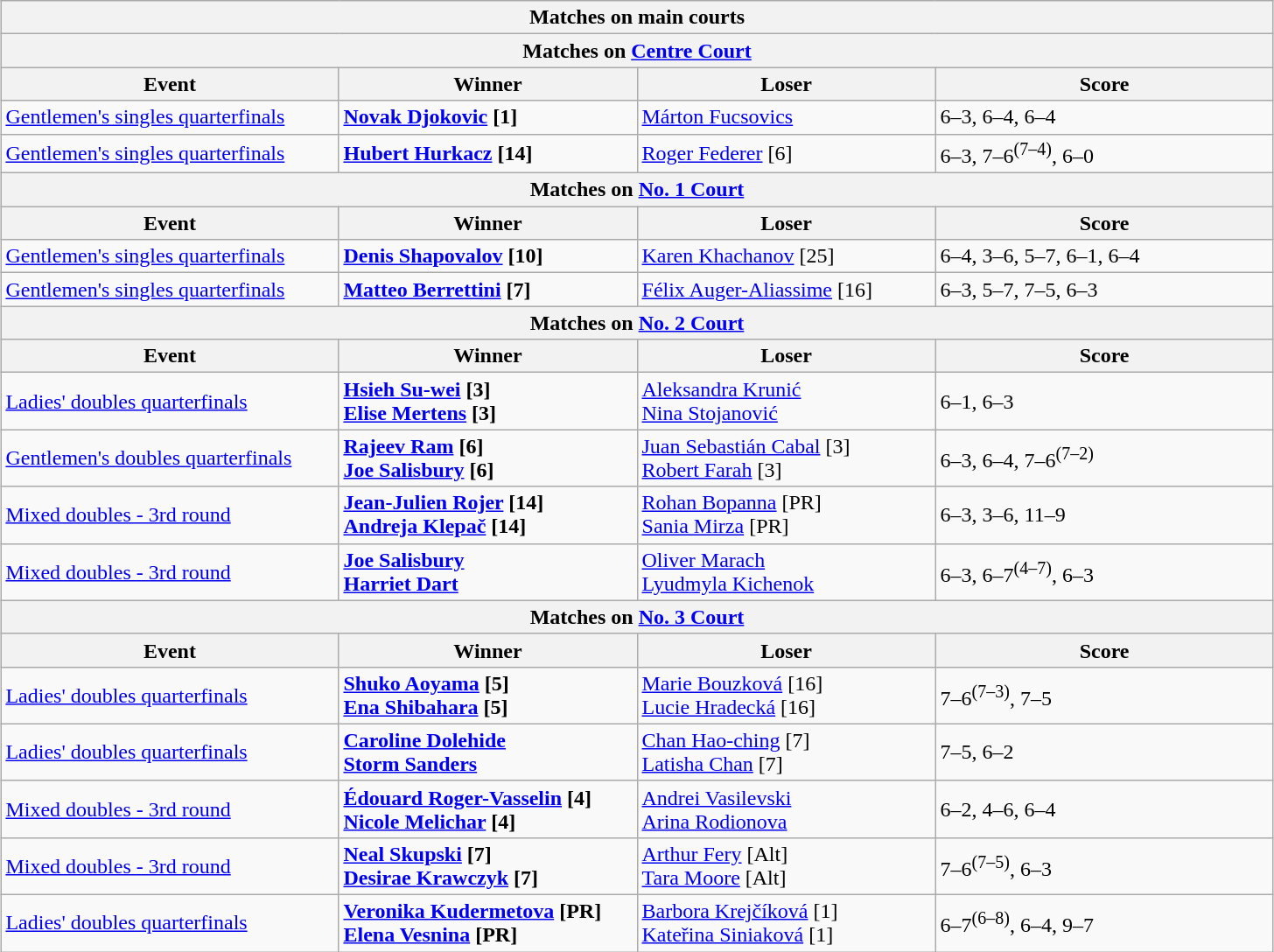<table class="wikitable collapsible uncollapsed" style="margin:auto;">
<tr>
<th colspan="4" style="white-space:nowrap;">Matches on main courts</th>
</tr>
<tr>
<th colspan="4">Matches on <a href='#'>Centre Court</a></th>
</tr>
<tr>
<th width="250">Event</th>
<th width="220">Winner</th>
<th width="220">Loser</th>
<th width="250">Score</th>
</tr>
<tr>
<td><a href='#'>Gentlemen's singles quarterfinals</a></td>
<td><strong> <a href='#'>Novak Djokovic</a> [1]</strong></td>
<td> <a href='#'>Márton Fucsovics</a></td>
<td>6–3, 6–4, 6–4</td>
</tr>
<tr>
<td><a href='#'>Gentlemen's singles quarterfinals</a></td>
<td><strong> <a href='#'>Hubert Hurkacz</a> [14]</strong></td>
<td> <a href='#'>Roger Federer</a> [6]</td>
<td>6–3, 7–6<sup>(7–4)</sup>, 6–0</td>
</tr>
<tr>
<th colspan="4">Matches on <a href='#'>No. 1 Court</a></th>
</tr>
<tr>
<th width="250">Event</th>
<th width="220">Winner</th>
<th width="220">Loser</th>
<th width="250">Score</th>
</tr>
<tr>
<td><a href='#'>Gentlemen's singles quarterfinals</a></td>
<td><strong> <a href='#'>Denis Shapovalov</a> [10]</strong></td>
<td> <a href='#'>Karen Khachanov</a> [25]</td>
<td>6–4, 3–6, 5–7, 6–1, 6–4</td>
</tr>
<tr>
<td><a href='#'>Gentlemen's singles quarterfinals</a></td>
<td><strong> <a href='#'>Matteo Berrettini</a> [7] </strong></td>
<td> <a href='#'>Félix Auger-Aliassime</a> [16]</td>
<td>6–3, 5–7, 7–5, 6–3</td>
</tr>
<tr>
<th colspan="4">Matches on <a href='#'>No. 2 Court</a></th>
</tr>
<tr>
<th width="250">Event</th>
<th width="220">Winner</th>
<th width="220">Loser</th>
<th width="250">Score</th>
</tr>
<tr>
<td><a href='#'>Ladies' doubles quarterfinals</a></td>
<td><strong> <a href='#'>Hsieh Su-wei</a> [3] <br>  <a href='#'>Elise Mertens</a> [3]</strong></td>
<td> <a href='#'>Aleksandra Krunić</a> <br>  <a href='#'>Nina Stojanović</a></td>
<td>6–1, 6–3</td>
</tr>
<tr>
<td><a href='#'>Gentlemen's doubles quarterfinals</a></td>
<td><strong> <a href='#'>Rajeev Ram</a> [6]<br>  <a href='#'>Joe Salisbury</a> [6]</strong></td>
<td> <a href='#'>Juan Sebastián Cabal</a> [3]<br>  <a href='#'>Robert Farah</a> [3]</td>
<td>6–3, 6–4, 7–6<sup>(7–2)</sup></td>
</tr>
<tr>
<td><a href='#'>Mixed doubles - 3rd round</a></td>
<td><strong> <a href='#'>Jean-Julien Rojer</a> [14]<br>  <a href='#'>Andreja Klepač</a> [14]</strong></td>
<td> <a href='#'>Rohan Bopanna</a> [PR]<br>  <a href='#'>Sania Mirza</a> [PR]</td>
<td>6–3, 3–6, 11–9</td>
</tr>
<tr>
<td><a href='#'>Mixed doubles - 3rd round</a></td>
<td><strong> <a href='#'>Joe Salisbury</a><br>  <a href='#'>Harriet Dart</a></strong></td>
<td>  <a href='#'>Oliver Marach</a><br>   <a href='#'>Lyudmyla Kichenok</a></td>
<td>6–3, 6–7<sup>(4–7)</sup>, 6–3</td>
</tr>
<tr>
<th colspan="4">Matches on <a href='#'>No. 3 Court</a></th>
</tr>
<tr>
<th width="220">Event</th>
<th width="220">Winner</th>
<th width="220">Loser</th>
<th width="250">Score</th>
</tr>
<tr>
<td><a href='#'>Ladies' doubles quarterfinals</a></td>
<td><strong> <a href='#'>Shuko Aoyama</a> [5]<br>  <a href='#'>Ena Shibahara</a> [5]</strong></td>
<td> <a href='#'>Marie Bouzková</a> [16]<br>  <a href='#'>Lucie Hradecká</a> [16]</td>
<td>7–6<sup>(7–3)</sup>, 7–5</td>
</tr>
<tr>
<td><a href='#'>Ladies' doubles quarterfinals</a></td>
<td><strong> <a href='#'>Caroline Dolehide</a><br>  <a href='#'>Storm Sanders</a></strong></td>
<td> <a href='#'>Chan Hao-ching</a> [7]<br>  <a href='#'>Latisha Chan</a> [7]</td>
<td>7–5, 6–2</td>
</tr>
<tr>
<td><a href='#'>Mixed doubles - 3rd round</a></td>
<td><strong> <a href='#'>Édouard Roger-Vasselin</a> [4]<br>  <a href='#'>Nicole Melichar</a> [4]</strong></td>
<td> <a href='#'>Andrei Vasilevski</a><br>  <a href='#'>Arina Rodionova</a></td>
<td>6–2, 4–6, 6–4</td>
</tr>
<tr>
<td><a href='#'>Mixed doubles - 3rd round</a></td>
<td><strong> <a href='#'>Neal Skupski</a> [7]<br>  <a href='#'>Desirae Krawczyk</a> [7]</strong></td>
<td>  <a href='#'>Arthur Fery</a> [Alt]<br>   <a href='#'>Tara Moore</a> [Alt]<br></td>
<td>7–6<sup>(7–5)</sup>, 6–3</td>
</tr>
<tr>
<td><a href='#'>Ladies' doubles quarterfinals</a></td>
<td><strong> <a href='#'>Veronika Kudermetova</a> [PR]<br>  <a href='#'>Elena Vesnina</a> [PR]</strong></td>
<td> <a href='#'>Barbora Krejčíková</a> [1]<br>  <a href='#'>Kateřina Siniaková</a> [1]</td>
<td>6–7<sup>(6–8)</sup>, 6–4, 9–7</td>
</tr>
</table>
